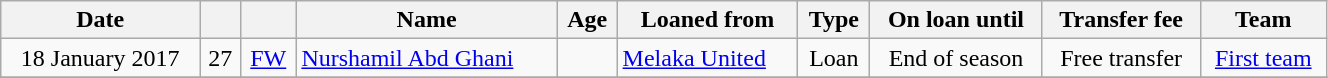<table class="wikitable sortable" style="width:70%; text-align:center; font-size:100%; text-align:centre;">
<tr>
<th>Date</th>
<th></th>
<th></th>
<th>Name</th>
<th>Age</th>
<th>Loaned from</th>
<th>Type</th>
<th>On loan until</th>
<th>Transfer fee</th>
<th>Team</th>
</tr>
<tr>
<td>18 January 2017</td>
<td>27</td>
<td><a href='#'>FW</a></td>
<td style="text-align:left"> <a href='#'>Nurshamil Abd Ghani</a></td>
<td></td>
<td style="text-align:left"> <a href='#'>Melaka United</a></td>
<td>Loan</td>
<td>End of season</td>
<td>Free transfer</td>
<td><a href='#'>First team</a></td>
</tr>
<tr>
</tr>
</table>
